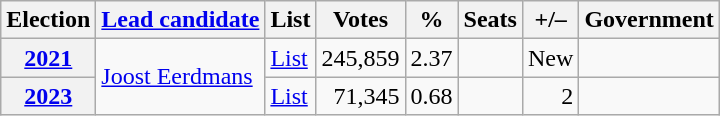<table class="wikitable" style="text-align: right;">
<tr>
<th>Election</th>
<th><a href='#'>Lead candidate</a></th>
<th>List</th>
<th>Votes</th>
<th>%</th>
<th>Seats</th>
<th>+/–</th>
<th>Government</th>
</tr>
<tr>
<th><a href='#'>2021</a></th>
<td rowspan="2" align="left"><a href='#'>Joost Eerdmans</a></td>
<td align="left"><a href='#'>List</a></td>
<td>245,859</td>
<td>2.37</td>
<td></td>
<td>New</td>
<td></td>
</tr>
<tr>
<th><a href='#'>2023</a></th>
<td align="left"><a href='#'>List</a></td>
<td>71,345</td>
<td>0.68</td>
<td></td>
<td> 2</td>
<td></td>
</tr>
</table>
